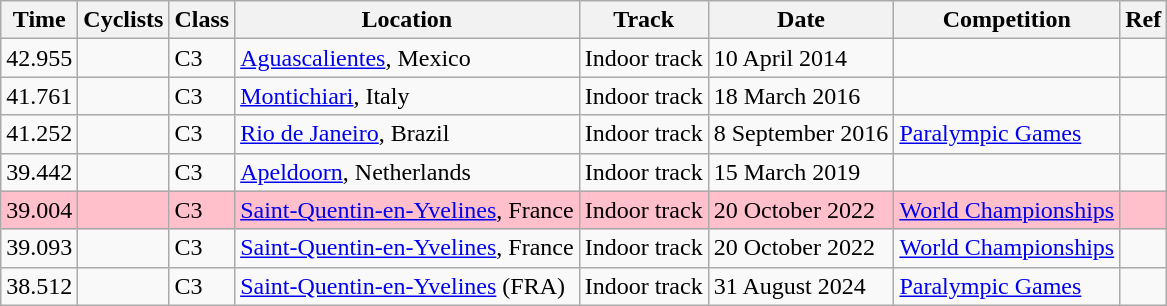<table class="wikitable">
<tr>
<th>Time</th>
<th>Cyclists</th>
<th>Class</th>
<th>Location</th>
<th>Track</th>
<th>Date</th>
<th>Competition</th>
<th>Ref</th>
</tr>
<tr>
<td>42.955</td>
<td></td>
<td>C3</td>
<td><a href='#'>Aguascalientes</a>, Mexico</td>
<td>Indoor track</td>
<td>10 April 2014</td>
<td></td>
<td></td>
</tr>
<tr>
<td>41.761</td>
<td></td>
<td>C3</td>
<td><a href='#'>Montichiari</a>, Italy</td>
<td>Indoor track</td>
<td>18 March 2016</td>
<td></td>
<td></td>
</tr>
<tr>
<td>41.252</td>
<td></td>
<td>C3</td>
<td><a href='#'>Rio de Janeiro</a>, Brazil</td>
<td>Indoor track</td>
<td>8 September 2016</td>
<td><a href='#'>Paralympic Games</a></td>
<td></td>
</tr>
<tr>
<td>39.442</td>
<td></td>
<td>C3</td>
<td><a href='#'>Apeldoorn</a>, Netherlands</td>
<td>Indoor track</td>
<td>15 March 2019</td>
<td></td>
<td></td>
</tr>
<tr style="background:pink">
<td>39.004</td>
<td></td>
<td>C3</td>
<td><a href='#'>Saint-Quentin-en-Yvelines</a>, France</td>
<td>Indoor track</td>
<td>20 October 2022</td>
<td><a href='#'>World Championships</a></td>
<td></td>
</tr>
<tr>
<td>39.093</td>
<td></td>
<td>C3</td>
<td><a href='#'>Saint-Quentin-en-Yvelines</a>, France</td>
<td>Indoor track</td>
<td>20 October 2022</td>
<td><a href='#'>World Championships</a></td>
<td></td>
</tr>
<tr>
<td>38.512</td>
<td></td>
<td>C3</td>
<td><a href='#'>Saint-Quentin-en-Yvelines</a> (FRA)</td>
<td>Indoor track</td>
<td>31 August 2024</td>
<td><a href='#'>Paralympic Games</a></td>
<td></td>
</tr>
</table>
